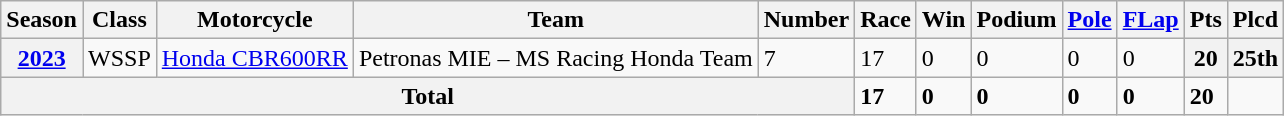<table class="wikitable">
<tr>
<th>Season</th>
<th>Class</th>
<th>Motorcycle</th>
<th>Team</th>
<th>Number</th>
<th>Race</th>
<th>Win</th>
<th>Podium</th>
<th><a href='#'>Pole</a></th>
<th><a href='#'>FLap</a></th>
<th>Pts</th>
<th>Plcd</th>
</tr>
<tr>
<th><a href='#'>2023</a></th>
<td>WSSP</td>
<td><a href='#'>Honda CBR600RR</a></td>
<td>Petronas MIE – MS Racing Honda Team</td>
<td>7</td>
<td>17</td>
<td>0</td>
<td>0</td>
<td>0</td>
<td>0</td>
<th>20</th>
<th>25th</th>
</tr>
<tr>
<th colspan=5>Total</th>
<td><strong>17</strong></td>
<td><strong>0</strong></td>
<td><strong>0</strong></td>
<td><strong>0</strong></td>
<td><strong>0</strong></td>
<td><strong>20</strong></td>
<td></td>
</tr>
</table>
